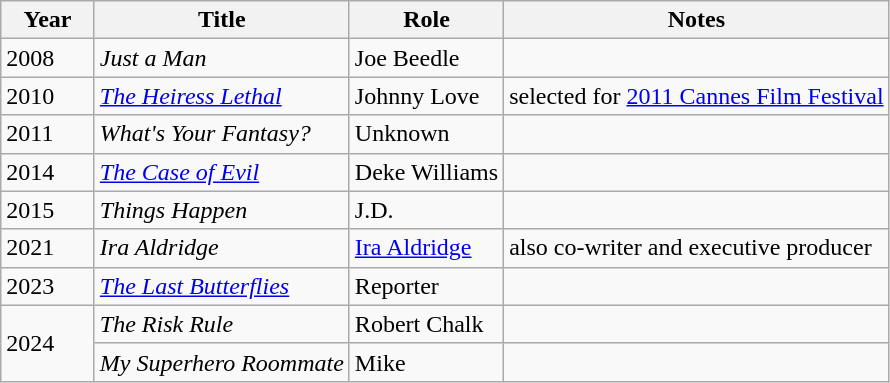<table class="wikitable sortable">
<tr>
<th width="55">Year</th>
<th>Title</th>
<th>Role</th>
<th>Notes</th>
</tr>
<tr>
<td>2008</td>
<td><em>Just a Man</em></td>
<td>Joe Beedle</td>
<td></td>
</tr>
<tr>
<td>2010</td>
<td><em><a href='#'>The Heiress Lethal</a></em></td>
<td>Johnny Love</td>
<td>selected for <a href='#'>2011 Cannes Film Festival</a></td>
</tr>
<tr>
<td>2011</td>
<td><em>What's Your Fantasy?</em></td>
<td>Unknown</td>
<td></td>
</tr>
<tr>
<td>2014</td>
<td><em><a href='#'>The Case of Evil</a></em></td>
<td>Deke Williams</td>
<td></td>
</tr>
<tr>
<td>2015</td>
<td><em>Things Happen</em></td>
<td>J.D.</td>
<td></td>
</tr>
<tr>
<td>2021</td>
<td><em>Ira Aldridge</em></td>
<td><a href='#'>Ira Aldridge</a></td>
<td>also co-writer and executive producer</td>
</tr>
<tr>
<td>2023</td>
<td><em><a href='#'>The Last Butterflies</a></em></td>
<td>Reporter</td>
<td></td>
</tr>
<tr>
<td rowspan="2">2024</td>
<td><em>The Risk Rule</em></td>
<td>Robert Chalk</td>
<td></td>
</tr>
<tr>
<td><em>My Superhero Roommate</em></td>
<td>Mike</td>
<td></td>
</tr>
</table>
